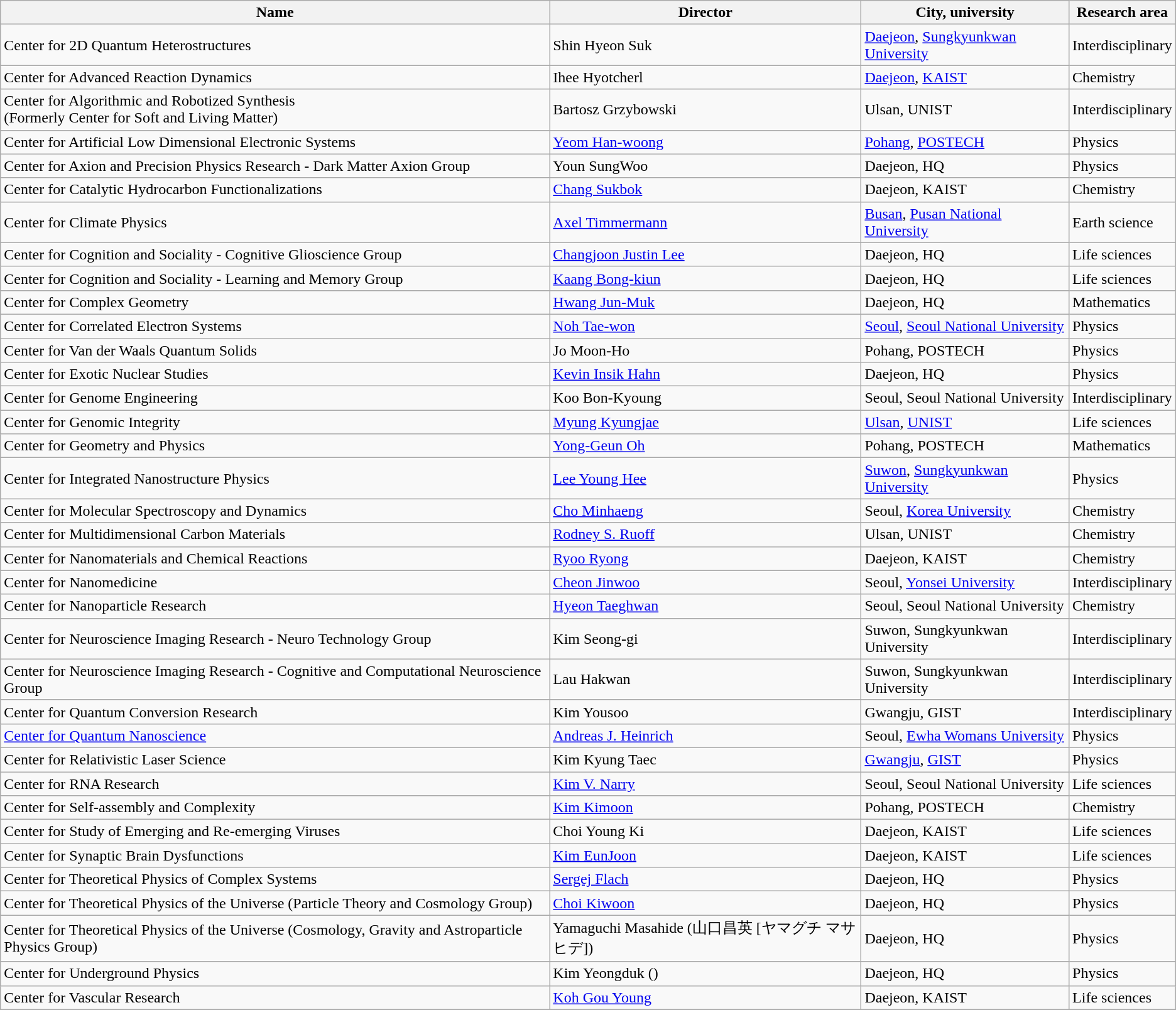<table class="wikitable sortable">
<tr>
<th>Name</th>
<th>Director</th>
<th>City, university</th>
<th>Research area</th>
</tr>
<tr>
<td>Center for 2D Quantum Heterostructures</td>
<td>Shin Hyeon Suk</td>
<td><a href='#'>Daejeon</a>, <a href='#'>Sungkyunkwan University</a></td>
<td>Interdisciplinary</td>
</tr>
<tr>
<td>Center for Advanced Reaction Dynamics</td>
<td>Ihee Hyotcherl</td>
<td><a href='#'>Daejeon</a>, <a href='#'>KAIST</a></td>
<td>Chemistry</td>
</tr>
<tr>
<td>Center for Algorithmic and Robotized Synthesis<br>(Formerly Center for Soft and Living Matter)</td>
<td>Bartosz Grzybowski</td>
<td>Ulsan, UNIST</td>
<td>Interdisciplinary</td>
</tr>
<tr>
<td>Center for Artificial Low Dimensional Electronic Systems</td>
<td><a href='#'>Yeom Han-woong</a></td>
<td><a href='#'>Pohang</a>, <a href='#'>POSTECH</a></td>
<td>Physics</td>
</tr>
<tr>
<td>Center for Axion and Precision Physics Research - Dark Matter Axion Group</td>
<td>Youn SungWoo</td>
<td>Daejeon, HQ</td>
<td>Physics</td>
</tr>
<tr>
<td>Center for Catalytic Hydrocarbon Functionalizations</td>
<td><a href='#'>Chang Sukbok</a></td>
<td>Daejeon, KAIST</td>
<td>Chemistry</td>
</tr>
<tr>
<td>Center for Climate Physics</td>
<td><a href='#'>Axel Timmermann</a></td>
<td><a href='#'>Busan</a>, <a href='#'>Pusan National University</a></td>
<td>Earth science</td>
</tr>
<tr>
<td>Center for Cognition and Sociality - Cognitive Glioscience Group</td>
<td><a href='#'>Changjoon Justin Lee</a></td>
<td>Daejeon, HQ</td>
<td>Life sciences</td>
</tr>
<tr>
<td>Center for Cognition and Sociality - Learning and Memory Group</td>
<td><a href='#'>Kaang Bong-kiun</a></td>
<td>Daejeon, HQ</td>
<td>Life sciences</td>
</tr>
<tr>
<td>Center for Complex Geometry</td>
<td><a href='#'>Hwang Jun-Muk</a></td>
<td>Daejeon, HQ</td>
<td>Mathematics</td>
</tr>
<tr>
<td>Center for Correlated Electron Systems</td>
<td><a href='#'>Noh Tae-won</a></td>
<td><a href='#'>Seoul</a>, <a href='#'>Seoul National University</a></td>
<td>Physics</td>
</tr>
<tr>
<td>Center for Van der Waals Quantum Solids</td>
<td>Jo Moon-Ho</td>
<td>Pohang, POSTECH</td>
<td>Physics</td>
</tr>
<tr>
<td>Center for Exotic Nuclear Studies</td>
<td><a href='#'>Kevin Insik Hahn</a></td>
<td>Daejeon, HQ</td>
<td>Physics</td>
</tr>
<tr>
<td>Center for Genome Engineering</td>
<td>Koo Bon-Kyoung</td>
<td>Seoul, Seoul National University</td>
<td>Interdisciplinary</td>
</tr>
<tr>
<td>Center for Genomic Integrity</td>
<td><a href='#'>Myung Kyungjae</a></td>
<td><a href='#'>Ulsan</a>, <a href='#'>UNIST</a></td>
<td>Life sciences</td>
</tr>
<tr>
<td>Center for Geometry and Physics</td>
<td><a href='#'>Yong-Geun Oh</a></td>
<td>Pohang, POSTECH</td>
<td>Mathematics</td>
</tr>
<tr>
<td>Center for Integrated Nanostructure Physics</td>
<td><a href='#'>Lee Young Hee</a></td>
<td><a href='#'>Suwon</a>, <a href='#'>Sungkyunkwan University</a></td>
<td>Physics</td>
</tr>
<tr>
<td>Center for Molecular Spectroscopy and Dynamics</td>
<td><a href='#'>Cho Minhaeng</a></td>
<td>Seoul, <a href='#'>Korea University</a></td>
<td>Chemistry</td>
</tr>
<tr>
<td>Center for Multidimensional Carbon Materials</td>
<td><a href='#'>Rodney S. Ruoff</a></td>
<td>Ulsan, UNIST</td>
<td>Chemistry</td>
</tr>
<tr>
<td>Center for Nanomaterials and Chemical Reactions</td>
<td><a href='#'>Ryoo Ryong</a></td>
<td>Daejeon, KAIST</td>
<td>Chemistry</td>
</tr>
<tr>
<td>Center for Nanomedicine</td>
<td><a href='#'>Cheon Jinwoo</a></td>
<td>Seoul, <a href='#'>Yonsei University</a></td>
<td>Interdisciplinary</td>
</tr>
<tr>
<td>Center for Nanoparticle Research</td>
<td><a href='#'>Hyeon Taeghwan</a></td>
<td>Seoul, Seoul National University</td>
<td>Chemistry</td>
</tr>
<tr>
<td>Center for Neuroscience Imaging Research - Neuro Technology Group</td>
<td>Kim Seong-gi</td>
<td>Suwon, Sungkyunkwan University</td>
<td>Interdisciplinary</td>
</tr>
<tr>
<td>Center for Neuroscience Imaging Research - Cognitive and Computational Neuroscience Group</td>
<td>Lau Hakwan</td>
<td>Suwon, Sungkyunkwan University</td>
<td>Interdisciplinary</td>
</tr>
<tr>
<td>Center for Quantum Conversion Research</td>
<td>Kim Yousoo</td>
<td>Gwangju, GIST</td>
<td>Interdisciplinary</td>
</tr>
<tr>
<td><a href='#'>Center for Quantum Nanoscience</a></td>
<td><a href='#'>Andreas J. Heinrich</a></td>
<td>Seoul, <a href='#'>Ewha Womans University</a></td>
<td>Physics</td>
</tr>
<tr>
<td>Center for Relativistic Laser Science</td>
<td>Kim Kyung Taec</td>
<td><a href='#'>Gwangju</a>, <a href='#'>GIST</a></td>
<td>Physics</td>
</tr>
<tr>
<td>Center for RNA Research</td>
<td><a href='#'>Kim V. Narry</a></td>
<td>Seoul, Seoul National University</td>
<td>Life sciences</td>
</tr>
<tr>
<td>Center for Self-assembly and Complexity</td>
<td><a href='#'>Kim Kimoon</a></td>
<td>Pohang, POSTECH</td>
<td>Chemistry</td>
</tr>
<tr>
<td>Center for Study of Emerging and Re-emerging Viruses</td>
<td>Choi Young Ki</td>
<td>Daejeon, KAIST</td>
<td>Life sciences</td>
</tr>
<tr>
<td>Center for Synaptic Brain Dysfunctions</td>
<td><a href='#'>Kim EunJoon</a></td>
<td>Daejeon, KAIST</td>
<td>Life sciences</td>
</tr>
<tr>
<td>Center for Theoretical Physics of Complex Systems</td>
<td><a href='#'>Sergej Flach</a></td>
<td>Daejeon, HQ</td>
<td>Physics</td>
</tr>
<tr>
<td>Center for Theoretical Physics of the Universe (Particle Theory and Cosmology Group)</td>
<td><a href='#'>Choi Kiwoon</a></td>
<td>Daejeon, HQ</td>
<td>Physics</td>
</tr>
<tr>
<td>Center for Theoretical Physics of the Universe (Cosmology, Gravity and Astroparticle Physics Group)</td>
<td>Yamaguchi Masahide (山口昌英 [ヤマグチ マサヒデ])</td>
<td>Daejeon, HQ</td>
<td>Physics</td>
</tr>
<tr>
<td>Center for Underground Physics</td>
<td>Kim Yeongduk ()</td>
<td>Daejeon, HQ</td>
<td>Physics</td>
</tr>
<tr>
<td>Center for Vascular Research</td>
<td><a href='#'>Koh Gou Young</a></td>
<td>Daejeon, KAIST</td>
<td>Life sciences</td>
</tr>
<tr>
</tr>
</table>
